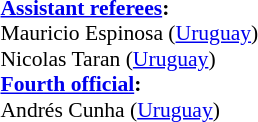<table width=50% style="font-size: 90%">
<tr>
<td><br><strong><a href='#'>Assistant referees</a>:</strong>
<br>Mauricio Espinosa (<a href='#'>Uruguay</a>)
<br>Nicolas Taran (<a href='#'>Uruguay</a>)
<br><strong><a href='#'>Fourth official</a>:</strong>
<br>Andrés Cunha (<a href='#'>Uruguay</a>)</td>
</tr>
</table>
